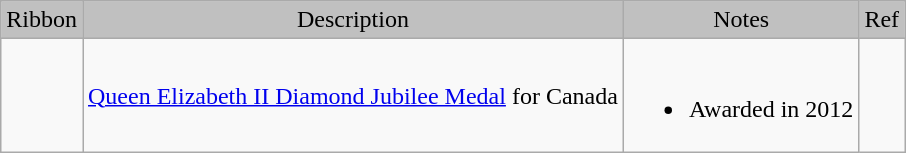<table class="wikitable">
<tr style="background:silver; text-align:center;">
<td>Ribbon</td>
<td>Description</td>
<td>Notes</td>
<td>Ref</td>
</tr>
<tr>
<td></td>
<td><a href='#'>Queen Elizabeth II Diamond Jubilee Medal</a> for Canada</td>
<td><br><ul><li>Awarded in 2012</li></ul></td>
<td></td>
</tr>
</table>
